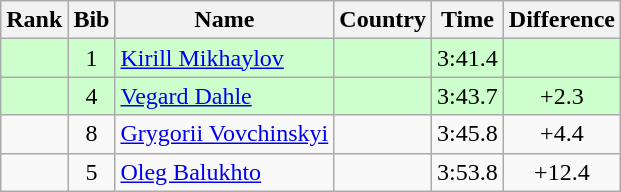<table class="wikitable sortable" style="text-align:center">
<tr>
<th>Rank</th>
<th>Bib</th>
<th>Name</th>
<th>Country</th>
<th>Time</th>
<th>Difference</th>
</tr>
<tr bgcolor="#ccffcc">
<td></td>
<td>1</td>
<td align=left><a href='#'>Kirill Mikhaylov</a></td>
<td align=left></td>
<td>3:41.4</td>
<td></td>
</tr>
<tr bgcolor="#ccffcc">
<td></td>
<td>4</td>
<td align=left><a href='#'>Vegard Dahle</a></td>
<td align=left></td>
<td>3:43.7</td>
<td>+2.3</td>
</tr>
<tr>
<td></td>
<td>8</td>
<td align=left><a href='#'>Grygorii Vovchinskyi</a></td>
<td align=left></td>
<td>3:45.8</td>
<td>+4.4</td>
</tr>
<tr>
<td></td>
<td>5</td>
<td align=left><a href='#'>Oleg Balukhto</a></td>
<td align=left></td>
<td>3:53.8</td>
<td>+12.4</td>
</tr>
</table>
